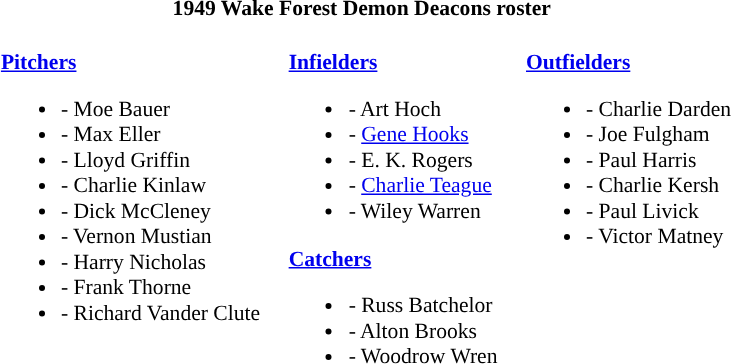<table class="toccolours" style="border-collapse:collapse; font-size:90%;">
<tr>
<th colspan="7"><strong>1949 Wake Forest Demon Deacons roster</strong></th>
</tr>
<tr>
<td width="03"> </td>
<td valign="top"><br><strong><a href='#'>Pitchers</a></strong><ul><li>- Moe Bauer</li><li>- Max Eller</li><li>- Lloyd Griffin</li><li>- Charlie Kinlaw</li><li>- Dick McCleney</li><li>- Vernon Mustian</li><li>- Harry Nicholas</li><li>- Frank Thorne</li><li>- Richard Vander Clute</li></ul></td>
<td width="15"> </td>
<td valign="top"><br><strong><a href='#'>Infielders</a></strong><ul><li>- Art Hoch</li><li>- <a href='#'>Gene Hooks</a></li><li>- E. K. Rogers</li><li>- <a href='#'>Charlie Teague</a></li><li>- Wiley Warren</li></ul><strong><a href='#'>Catchers</a></strong><ul><li>- Russ Batchelor</li><li>- Alton Brooks</li><li>- Woodrow Wren</li></ul></td>
<td width="15"> </td>
<td valign="top"><br><strong><a href='#'>Outfielders</a></strong><ul><li>- Charlie Darden</li><li>- Joe Fulgham</li><li>- Paul Harris</li><li>- Charlie Kersh</li><li>- Paul Livick</li><li>- Victor Matney</li></ul></td>
</tr>
</table>
